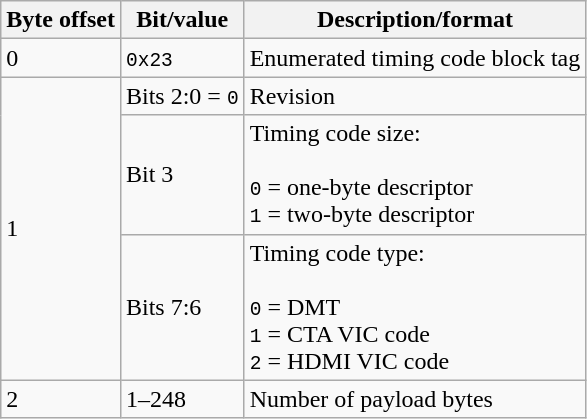<table class=wikitable>
<tr>
<th>Byte offset</th>
<th>Bit/value</th>
<th>Description/format</th>
</tr>
<tr>
<td>0</td>
<td><code>0x23</code></td>
<td>Enumerated timing code block tag</td>
</tr>
<tr>
<td rowspan=3>1</td>
<td>Bits 2:0 = <code>0</code></td>
<td>Revision</td>
</tr>
<tr>
<td>Bit 3</td>
<td>Timing code size:<br><br><code>0</code> = one-byte descriptor<br>
<code>1</code> = two-byte descriptor</td>
</tr>
<tr>
<td>Bits 7:6</td>
<td>Timing code type:<br><br><code>0</code> = DMT<br>
<code>1</code> = CTA VIC code<br>
<code>2</code> = HDMI VIC code</td>
</tr>
<tr>
<td>2</td>
<td>1–248</td>
<td>Number of payload bytes</td>
</tr>
</table>
